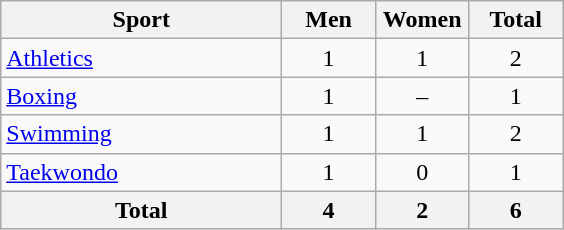<table class="wikitable sortable" style="text-align:center;">
<tr>
<th width=180>Sport</th>
<th width=55>Men</th>
<th width=55>Women</th>
<th width=55>Total</th>
</tr>
<tr>
<td align=left><a href='#'>Athletics</a></td>
<td>1</td>
<td>1</td>
<td>2</td>
</tr>
<tr>
<td align=left><a href='#'>Boxing</a></td>
<td>1</td>
<td>–</td>
<td>1</td>
</tr>
<tr>
<td align=left><a href='#'>Swimming</a></td>
<td>1</td>
<td>1</td>
<td>2</td>
</tr>
<tr>
<td align=left><a href='#'>Taekwondo</a></td>
<td>1</td>
<td>0</td>
<td>1</td>
</tr>
<tr>
<th>Total</th>
<th>4</th>
<th>2</th>
<th>6</th>
</tr>
</table>
